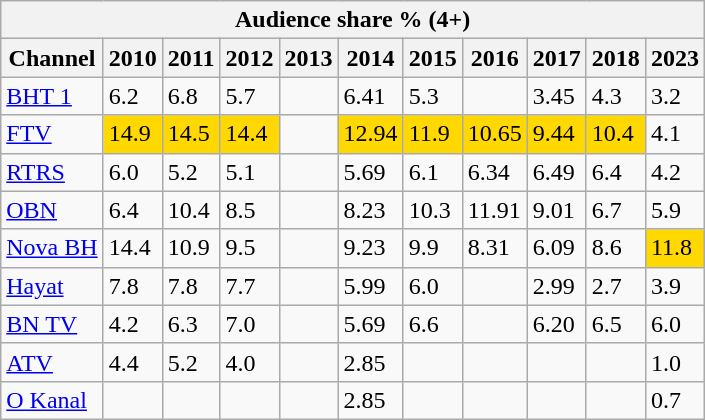<table class="wikitable">
<tr>
<th colspan="16">Audience share % (4+)</th>
</tr>
<tr>
<th>Channel</th>
<th>2010</th>
<th>2011</th>
<th>2012</th>
<th>2013</th>
<th>2014</th>
<th>2015</th>
<th>2016</th>
<th>2017</th>
<th>2018</th>
<th>2023</th>
</tr>
<tr>
<td><a href='#'>BHT 1</a></td>
<td>6.2</td>
<td>6.8</td>
<td>5.7</td>
<td></td>
<td>6.41</td>
<td>5.3</td>
<td></td>
<td>3.45</td>
<td>4.3</td>
<td>3.2</td>
</tr>
<tr>
<td><a href='#'>FTV</a></td>
<td bgcolor=#FFD800>14.9</td>
<td bgcolor=#FFD800>14.5</td>
<td bgcolor=#FFD800>14.4</td>
<td></td>
<td bgcolor=#FFD800>12.94</td>
<td bgcolor=#FFD800>11.9</td>
<td bgcolor=#FFD800>10.65</td>
<td bgcolor=#FFD800>9.44</td>
<td bgcolor=#FFD800>10.4</td>
<td>4.1</td>
</tr>
<tr>
<td><a href='#'>RTRS</a></td>
<td>6.0</td>
<td>5.2</td>
<td>5.1</td>
<td></td>
<td>5.69</td>
<td>6.1</td>
<td>6.34</td>
<td>6.49</td>
<td>6.4</td>
<td>4.2</td>
</tr>
<tr>
<td><a href='#'>OBN</a></td>
<td>6.4</td>
<td>10.4</td>
<td>8.5</td>
<td></td>
<td>8.23</td>
<td>10.3</td>
<td>11.91</td>
<td>9.01</td>
<td>6.7</td>
<td>5.9</td>
</tr>
<tr>
<td><a href='#'>Nova BH</a></td>
<td>14.4</td>
<td>10.9</td>
<td>9.5</td>
<td></td>
<td>9.23</td>
<td>9.9</td>
<td>8.31</td>
<td>6.09</td>
<td>8.6</td>
<td bgcolor=#FFD800>11.8</td>
</tr>
<tr>
<td><a href='#'>Hayat</a></td>
<td>7.8</td>
<td>7.8</td>
<td>7.7</td>
<td></td>
<td>5.99</td>
<td>6.0</td>
<td></td>
<td>2.99</td>
<td>2.7</td>
<td>3.9</td>
</tr>
<tr>
<td><a href='#'>BN TV</a></td>
<td>4.2</td>
<td>6.3</td>
<td>7.0</td>
<td></td>
<td>5.69</td>
<td>6.6</td>
<td></td>
<td>6.20</td>
<td>6.5</td>
<td>6.0</td>
</tr>
<tr>
<td><a href='#'>ATV</a></td>
<td>4.4</td>
<td>5.2</td>
<td>4.0</td>
<td></td>
<td>2.85</td>
<td></td>
<td></td>
<td></td>
<td></td>
<td>1.0</td>
</tr>
<tr>
<td><a href='#'>O Kanal</a></td>
<td></td>
<td></td>
<td></td>
<td></td>
<td>2.85</td>
<td></td>
<td></td>
<td></td>
<td></td>
<td>0.7</td>
</tr>
</table>
